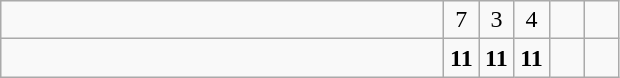<table class="wikitable">
<tr>
<td style="width:18em"></td>
<td align=center style="width:1em">7</td>
<td align=center style="width:1em">3</td>
<td align=center style="width:1em">4</td>
<td align=center style="width:1em"></td>
<td align=center style="width:1em"></td>
</tr>
<tr>
<td style="width:18em"><strong></strong></td>
<td align=center style="width:1em"><strong>11</strong></td>
<td align=center style="width:1em"><strong>11</strong></td>
<td align=center style="width:1em"><strong>11</strong></td>
<td align=center style="width:1em"></td>
<td align=center style="width:1em"></td>
</tr>
</table>
